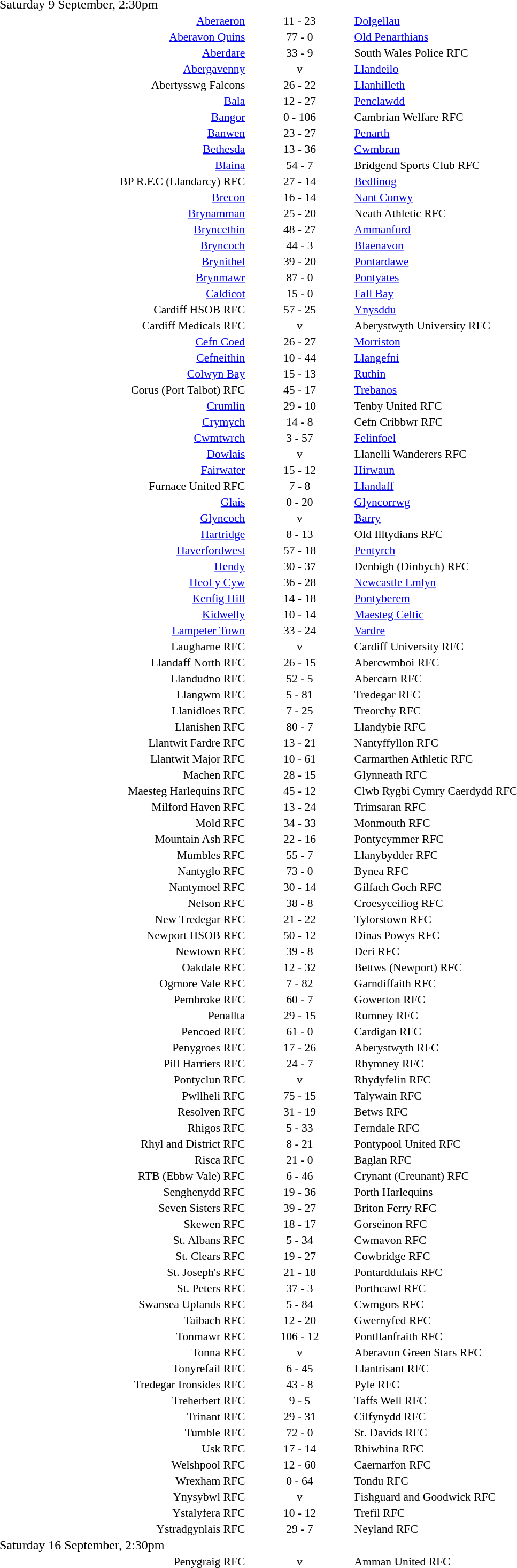<table style="width:70%;" cellspacing="1">
<tr>
<th width=35%></th>
<th width=15%></th>
<th></th>
</tr>
<tr>
<td>Saturday 9 September, 2:30pm</td>
</tr>
<tr style=font-size:90%>
<td align=right><a href='#'>Aberaeron</a></td>
<td align=center>11 - 23</td>
<td><a href='#'>Dolgellau</a></td>
</tr>
<tr style=font-size:90%>
<td align=right><a href='#'>Aberavon Quins</a></td>
<td align=center>77 - 0</td>
<td><a href='#'>Old Penarthians</a></td>
</tr>
<tr style=font-size:90%>
<td align=right><a href='#'>Aberdare</a></td>
<td align=center>33 - 9</td>
<td>South Wales Police RFC</td>
</tr>
<tr style=font-size:90%>
<td align=right><a href='#'>Abergavenny</a></td>
<td align=center>v</td>
<td><a href='#'>Llandeilo</a></td>
</tr>
<tr style=font-size:90%>
<td align=right>Abertysswg Falcons</td>
<td align=center>26 - 22</td>
<td><a href='#'>Llanhilleth</a></td>
</tr>
<tr style=font-size:90%>
<td align=right><a href='#'>Bala</a></td>
<td align=center>12 - 27</td>
<td><a href='#'>Penclawdd</a></td>
</tr>
<tr style=font-size:90%>
<td align=right><a href='#'>Bangor</a></td>
<td align=center>0 - 106</td>
<td>Cambrian Welfare RFC</td>
</tr>
<tr style=font-size:90%>
<td align=right><a href='#'>Banwen</a></td>
<td align=center>23 - 27</td>
<td><a href='#'>Penarth</a></td>
</tr>
<tr style=font-size:90%>
<td align=right><a href='#'>Bethesda</a></td>
<td align=center>13 - 36</td>
<td><a href='#'>Cwmbran</a></td>
</tr>
<tr style=font-size:90%>
<td align=right><a href='#'>Blaina</a></td>
<td align=center>54 - 7</td>
<td>Bridgend Sports Club RFC</td>
</tr>
<tr style=font-size:90%>
<td align=right>BP R.F.C (Llandarcy) RFC</td>
<td align=center>27 - 14</td>
<td><a href='#'>Bedlinog</a></td>
</tr>
<tr style=font-size:90%>
<td align=right><a href='#'>Brecon</a></td>
<td align=center>16 - 14</td>
<td><a href='#'>Nant Conwy</a></td>
</tr>
<tr style=font-size:90%>
<td align=right><a href='#'>Brynamman</a></td>
<td align=center>25 - 20</td>
<td>Neath Athletic RFC</td>
</tr>
<tr style=font-size:90%>
<td align=right><a href='#'>Bryncethin</a></td>
<td align=center>48 - 27</td>
<td><a href='#'>Ammanford</a></td>
</tr>
<tr style=font-size:90%>
<td align=right><a href='#'>Bryncoch</a></td>
<td align=center>44 - 3</td>
<td><a href='#'>Blaenavon</a></td>
</tr>
<tr style=font-size:90%>
<td align=right><a href='#'>Brynithel</a></td>
<td align=center>39 - 20</td>
<td><a href='#'>Pontardawe</a></td>
</tr>
<tr style=font-size:90%>
<td align=right><a href='#'>Brynmawr</a></td>
<td align=center>87 - 0</td>
<td><a href='#'>Pontyates</a></td>
</tr>
<tr style=font-size:90%>
<td align=right><a href='#'>Caldicot</a></td>
<td align=center>15 - 0</td>
<td><a href='#'>Fall Bay</a></td>
</tr>
<tr style=font-size:90%>
<td align=right>Cardiff HSOB RFC</td>
<td align=center>57 - 25</td>
<td><a href='#'>Ynysddu</a></td>
</tr>
<tr style=font-size:90%>
<td align=right>Cardiff Medicals RFC</td>
<td align=center>v</td>
<td>Aberystwyth University RFC</td>
</tr>
<tr style=font-size:90%>
<td align=right><a href='#'>Cefn Coed</a></td>
<td align=center>26 - 27</td>
<td><a href='#'>Morriston</a></td>
</tr>
<tr style=font-size:90%>
<td align=right><a href='#'>Cefneithin</a></td>
<td align=center>10 - 44</td>
<td><a href='#'>Llangefni</a></td>
</tr>
<tr style=font-size:90%>
<td align=right><a href='#'>Colwyn Bay</a></td>
<td align=center>15 - 13</td>
<td><a href='#'>Ruthin</a></td>
</tr>
<tr style=font-size:90%>
<td align=right>Corus (Port Talbot) RFC</td>
<td align=center>45 - 17</td>
<td><a href='#'>Trebanos</a></td>
</tr>
<tr style=font-size:90%>
<td align=right><a href='#'>Crumlin</a></td>
<td align=center>29 - 10</td>
<td>Tenby United RFC</td>
</tr>
<tr style=font-size:90%>
<td align=right><a href='#'>Crymych</a></td>
<td align=center>14 - 8</td>
<td>Cefn Cribbwr RFC</td>
</tr>
<tr style=font-size:90%>
<td align=right><a href='#'>Cwmtwrch</a></td>
<td align=center>3 - 57</td>
<td><a href='#'>Felinfoel</a></td>
</tr>
<tr style=font-size:90%>
<td align=right><a href='#'>Dowlais</a></td>
<td align=center>v</td>
<td>Llanelli Wanderers RFC</td>
</tr>
<tr style=font-size:90%>
<td align=right><a href='#'>Fairwater</a></td>
<td align=center>15 - 12</td>
<td><a href='#'>Hirwaun</a></td>
</tr>
<tr style=font-size:90%>
<td align=right>Furnace United RFC</td>
<td align=center>7 - 8</td>
<td><a href='#'>Llandaff</a></td>
</tr>
<tr style=font-size:90%>
<td align=right><a href='#'>Glais</a></td>
<td align=center>0 - 20</td>
<td><a href='#'>Glyncorrwg</a></td>
</tr>
<tr style=font-size:90%>
<td align=right><a href='#'>Glyncoch</a></td>
<td align=center>v</td>
<td><a href='#'>Barry</a></td>
</tr>
<tr style=font-size:90%>
<td align=right><a href='#'>Hartridge</a></td>
<td align=center>8 - 13</td>
<td>Old Illtydians RFC</td>
</tr>
<tr style=font-size:90%>
<td align=right><a href='#'>Haverfordwest</a></td>
<td align=center>57 - 18</td>
<td><a href='#'>Pentyrch</a></td>
</tr>
<tr style=font-size:90%>
<td align=right><a href='#'>Hendy</a></td>
<td align=center>30 - 37</td>
<td>Denbigh (Dinbych) RFC</td>
</tr>
<tr style=font-size:90%>
<td align=right><a href='#'>Heol y Cyw</a></td>
<td align=center>36 - 28</td>
<td><a href='#'>Newcastle Emlyn</a></td>
</tr>
<tr style=font-size:90%>
<td align=right><a href='#'>Kenfig Hill</a></td>
<td align=center>14 - 18</td>
<td><a href='#'>Pontyberem</a></td>
</tr>
<tr style=font-size:90%>
<td align=right><a href='#'>Kidwelly</a></td>
<td align=center>10 - 14</td>
<td><a href='#'>Maesteg Celtic</a></td>
</tr>
<tr style=font-size:90%>
<td align=right><a href='#'>Lampeter Town</a></td>
<td align=center>33 - 24</td>
<td><a href='#'>Vardre</a></td>
</tr>
<tr style=font-size:90%>
<td align=right>Laugharne RFC</td>
<td align=center>v</td>
<td>Cardiff University RFC</td>
</tr>
<tr style=font-size:90%>
<td align=right>Llandaff North RFC</td>
<td align=center>26 - 15</td>
<td>Abercwmboi RFC</td>
</tr>
<tr style=font-size:90%>
<td align=right>Llandudno RFC</td>
<td align=center>52 - 5</td>
<td>Abercarn RFC</td>
</tr>
<tr style=font-size:90%>
<td align=right>Llangwm RFC</td>
<td align=center>5 - 81</td>
<td>Tredegar RFC</td>
</tr>
<tr style=font-size:90%>
<td align=right>Llanidloes RFC</td>
<td align=center>7 - 25</td>
<td>Treorchy RFC</td>
</tr>
<tr style=font-size:90%>
<td align=right>Llanishen RFC</td>
<td align=center>80 - 7</td>
<td>Llandybie RFC</td>
</tr>
<tr style=font-size:90%>
<td align=right>Llantwit Fardre RFC</td>
<td align=center>13 - 21</td>
<td>Nantyffyllon RFC</td>
</tr>
<tr style=font-size:90%>
<td align=right>Llantwit Major RFC</td>
<td align=center>10 - 61</td>
<td>Carmarthen Athletic RFC</td>
</tr>
<tr style=font-size:90%>
<td align=right>Machen RFC</td>
<td align=center>28 - 15</td>
<td>Glynneath RFC</td>
</tr>
<tr style=font-size:90%>
<td align=right>Maesteg Harlequins RFC</td>
<td align=center>45 - 12</td>
<td>Clwb Rygbi Cymry Caerdydd RFC</td>
</tr>
<tr style=font-size:90%>
<td align=right>Milford Haven RFC</td>
<td align=center>13 - 24</td>
<td>Trimsaran RFC</td>
</tr>
<tr style=font-size:90%>
<td align=right>Mold RFC</td>
<td align=center>34 - 33</td>
<td>Monmouth RFC</td>
</tr>
<tr style=font-size:90%>
<td align=right>Mountain Ash RFC</td>
<td align=center>22 - 16</td>
<td>Pontycymmer RFC</td>
</tr>
<tr style=font-size:90%>
<td align=right>Mumbles RFC</td>
<td align=center>55 - 7</td>
<td>Llanybydder RFC</td>
</tr>
<tr style=font-size:90%>
<td align=right>Nantyglo RFC</td>
<td align=center>73 - 0</td>
<td>Bynea RFC</td>
</tr>
<tr style=font-size:90%>
<td align=right>Nantymoel RFC</td>
<td align=center>30 - 14</td>
<td>Gilfach Goch RFC</td>
</tr>
<tr style=font-size:90%>
<td align=right>Nelson RFC</td>
<td align=center>38 - 8</td>
<td>Croesyceiliog RFC</td>
</tr>
<tr style=font-size:90%>
<td align=right>New Tredegar RFC</td>
<td align=center>21 - 22</td>
<td>Tylorstown RFC</td>
</tr>
<tr style=font-size:90%>
<td align=right>Newport HSOB RFC</td>
<td align=center>50 - 12</td>
<td>Dinas Powys RFC</td>
</tr>
<tr style=font-size:90%>
<td align=right>Newtown RFC</td>
<td align=center>39 - 8</td>
<td>Deri RFC</td>
</tr>
<tr style=font-size:90%>
<td align=right>Oakdale RFC</td>
<td align=center>12 - 32</td>
<td>Bettws (Newport) RFC</td>
</tr>
<tr style=font-size:90%>
<td align=right>Ogmore Vale RFC</td>
<td align=center>7 - 82</td>
<td>Garndiffaith RFC</td>
</tr>
<tr style=font-size:90%>
<td align=right>Pembroke RFC</td>
<td align=center>60 - 7</td>
<td>Gowerton RFC</td>
</tr>
<tr style=font-size:90%>
<td align=right>Penallta</td>
<td align=center>29 - 15</td>
<td>Rumney RFC</td>
</tr>
<tr style=font-size:90%>
<td align=right>Pencoed RFC</td>
<td align=center>61 - 0</td>
<td>Cardigan RFC</td>
</tr>
<tr style=font-size:90%>
<td align=right>Penygroes RFC</td>
<td align=center>17 - 26</td>
<td>Aberystwyth RFC</td>
</tr>
<tr style=font-size:90%>
<td align=right>Pill Harriers RFC</td>
<td align=center>24 - 7</td>
<td>Rhymney RFC</td>
</tr>
<tr style=font-size:90%>
<td align=right>Pontyclun RFC</td>
<td align=center>v</td>
<td>Rhydyfelin RFC</td>
</tr>
<tr style=font-size:90%>
<td align=right>Pwllheli RFC</td>
<td align=center>75 - 15</td>
<td>Talywain RFC</td>
</tr>
<tr style=font-size:90%>
<td align=right>Resolven RFC</td>
<td align=center>31 - 19</td>
<td>Betws RFC</td>
</tr>
<tr style=font-size:90%>
<td align=right>Rhigos RFC</td>
<td align=center>5 - 33</td>
<td>Ferndale RFC</td>
</tr>
<tr style=font-size:90%>
<td align=right>Rhyl and District RFC</td>
<td align=center>8 - 21</td>
<td>Pontypool United RFC</td>
</tr>
<tr style=font-size:90%>
<td align=right>Risca RFC</td>
<td align=center>21 - 0</td>
<td>Baglan RFC</td>
</tr>
<tr style=font-size:90%>
<td align=right>RTB (Ebbw Vale) RFC</td>
<td align=center>6 - 46</td>
<td>Crynant (Creunant) RFC</td>
</tr>
<tr style=font-size:90%>
<td align=right>Senghenydd RFC</td>
<td align=center>19 - 36</td>
<td>Porth Harlequins</td>
</tr>
<tr style=font-size:90%>
<td align=right>Seven Sisters RFC</td>
<td align=center>39 - 27</td>
<td>Briton Ferry RFC</td>
</tr>
<tr style=font-size:90%>
<td align=right>Skewen RFC</td>
<td align=center>18 - 17</td>
<td>Gorseinon RFC</td>
</tr>
<tr style=font-size:90%>
<td align=right>St. Albans RFC</td>
<td align=center>5 - 34</td>
<td>Cwmavon RFC</td>
</tr>
<tr style=font-size:90%>
<td align=right>St. Clears RFC</td>
<td align=center>19 - 27</td>
<td>Cowbridge RFC</td>
</tr>
<tr style=font-size:90%>
<td align=right>St. Joseph's RFC</td>
<td align=center>21 - 18</td>
<td>Pontarddulais RFC</td>
</tr>
<tr style=font-size:90%>
<td align=right>St. Peters RFC</td>
<td align=center>37 - 3</td>
<td>Porthcawl RFC</td>
</tr>
<tr style=font-size:90%>
<td align=right>Swansea Uplands RFC</td>
<td align=center>5 - 84</td>
<td>Cwmgors RFC</td>
</tr>
<tr style=font-size:90%>
<td align=right>Taibach RFC</td>
<td align=center>12 - 20</td>
<td>Gwernyfed RFC</td>
</tr>
<tr style=font-size:90%>
<td align=right>Tonmawr RFC</td>
<td align=center>106 - 12</td>
<td>Pontllanfraith RFC</td>
</tr>
<tr style=font-size:90%>
<td align=right>Tonna RFC</td>
<td align=center>v</td>
<td>Aberavon Green Stars RFC</td>
</tr>
<tr style=font-size:90%>
<td align=right>Tonyrefail RFC</td>
<td align=center>6 - 45</td>
<td>Llantrisant RFC</td>
</tr>
<tr style=font-size:90%>
<td align=right>Tredegar Ironsides RFC</td>
<td align=center>43 - 8</td>
<td>Pyle RFC</td>
</tr>
<tr style=font-size:90%>
<td align=right>Treherbert RFC</td>
<td align=center>9 - 5</td>
<td>Taffs Well RFC</td>
</tr>
<tr style=font-size:90%>
<td align=right>Trinant RFC</td>
<td align=center>29 - 31</td>
<td>Cilfynydd RFC</td>
</tr>
<tr style=font-size:90%>
<td align=right>Tumble RFC</td>
<td align=center>72 - 0</td>
<td>St. Davids RFC</td>
</tr>
<tr style=font-size:90%>
<td align=right>Usk RFC</td>
<td align=center>17 - 14</td>
<td>Rhiwbina RFC</td>
</tr>
<tr style=font-size:90%>
<td align=right>Welshpool RFC</td>
<td align=center>12 - 60</td>
<td>Caernarfon RFC</td>
</tr>
<tr style=font-size:90%>
<td align=right>Wrexham RFC</td>
<td align=center>0 - 64</td>
<td>Tondu RFC</td>
</tr>
<tr style=font-size:90%>
<td align=right>Ynysybwl RFC</td>
<td align=center>v</td>
<td>Fishguard and Goodwick RFC</td>
</tr>
<tr style=font-size:90%>
<td align=right>Ystalyfera RFC</td>
<td align=center>10 - 12</td>
<td>Trefil RFC</td>
</tr>
<tr style=font-size:90%>
<td align=right>Ystradgynlais RFC</td>
<td align=center>29 - 7</td>
<td>Neyland RFC</td>
</tr>
<tr>
<td>Saturday 16 September, 2:30pm</td>
</tr>
<tr style=font-size:90%>
<td align=right>Penygraig RFC</td>
<td align=center>v</td>
<td>Amman United RFC</td>
</tr>
</table>
